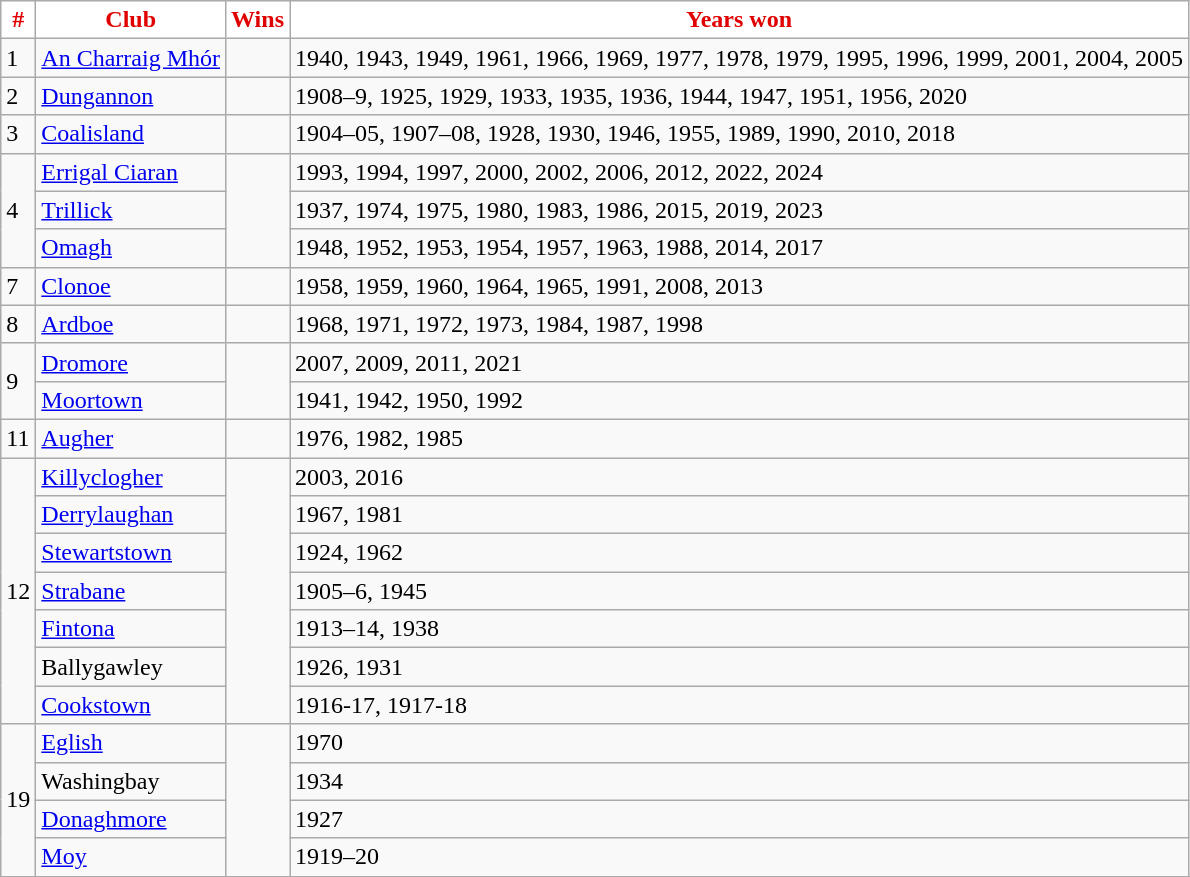<table class="wikitable">
<tr>
<th style="background:white;color:#E00000">#</th>
<th style="background:white;color:#E00000">Club</th>
<th style="background:white;color:#E00000">Wins</th>
<th style="background:white;color:#E00000">Years won</th>
</tr>
<tr>
<td>1</td>
<td><a href='#'>An Charraig Mhór</a></td>
<td></td>
<td>1940, 1943, 1949, 1961, 1966, 1969, 1977, 1978, 1979, 1995, 1996, 1999, 2001, 2004, 2005</td>
</tr>
<tr>
<td>2</td>
<td><a href='#'>Dungannon</a></td>
<td></td>
<td>1908–9, 1925, 1929, 1933, 1935, 1936, 1944, 1947, 1951, 1956, 2020</td>
</tr>
<tr>
<td>3</td>
<td><a href='#'>Coalisland</a></td>
<td></td>
<td>1904–05, 1907–08, 1928, 1930, 1946, 1955, 1989, 1990, 2010, 2018</td>
</tr>
<tr>
<td rowspan=3>4</td>
<td><a href='#'>Errigal Ciaran</a></td>
<td rowspan=3></td>
<td>1993, 1994, 1997, 2000, 2002, 2006, 2012, 2022, 2024</td>
</tr>
<tr>
<td><a href='#'>Trillick</a></td>
<td>1937, 1974, 1975, 1980, 1983, 1986, 2015, 2019, 2023</td>
</tr>
<tr>
<td><a href='#'>Omagh</a></td>
<td>1948, 1952, 1953, 1954, 1957, 1963, 1988, 2014, 2017</td>
</tr>
<tr>
<td>7</td>
<td><a href='#'>Clonoe</a></td>
<td></td>
<td>1958, 1959, 1960, 1964, 1965, 1991, 2008, 2013</td>
</tr>
<tr>
<td>8</td>
<td><a href='#'>Ardboe</a></td>
<td></td>
<td>1968, 1971, 1972, 1973, 1984, 1987, 1998</td>
</tr>
<tr>
<td rowspan=2>9</td>
<td><a href='#'>Dromore</a></td>
<td rowspan=2></td>
<td>2007, 2009, 2011, 2021</td>
</tr>
<tr>
<td><a href='#'>Moortown</a></td>
<td>1941, 1942, 1950, 1992</td>
</tr>
<tr>
<td>11</td>
<td><a href='#'>Augher</a></td>
<td></td>
<td>1976, 1982, 1985</td>
</tr>
<tr>
<td rowspan=7>12</td>
<td><a href='#'>Killyclogher</a></td>
<td rowspan=7></td>
<td>2003, 2016</td>
</tr>
<tr>
<td><a href='#'>Derrylaughan</a></td>
<td>1967, 1981</td>
</tr>
<tr>
<td><a href='#'>Stewartstown</a></td>
<td>1924, 1962</td>
</tr>
<tr>
<td><a href='#'>Strabane</a></td>
<td>1905–6, 1945</td>
</tr>
<tr>
<td><a href='#'>Fintona</a></td>
<td>1913–14, 1938</td>
</tr>
<tr>
<td>Ballygawley</td>
<td>1926, 1931</td>
</tr>
<tr>
<td><a href='#'>Cookstown</a></td>
<td>1916-17, 1917-18</td>
</tr>
<tr>
<td rowspan=4>19</td>
<td><a href='#'>Eglish</a></td>
<td rowspan=4></td>
<td>1970</td>
</tr>
<tr>
<td>Washingbay</td>
<td>1934</td>
</tr>
<tr>
<td><a href='#'>Donaghmore</a></td>
<td>1927</td>
</tr>
<tr>
<td><a href='#'>Moy</a></td>
<td>1919–20</td>
</tr>
<tr>
</tr>
</table>
